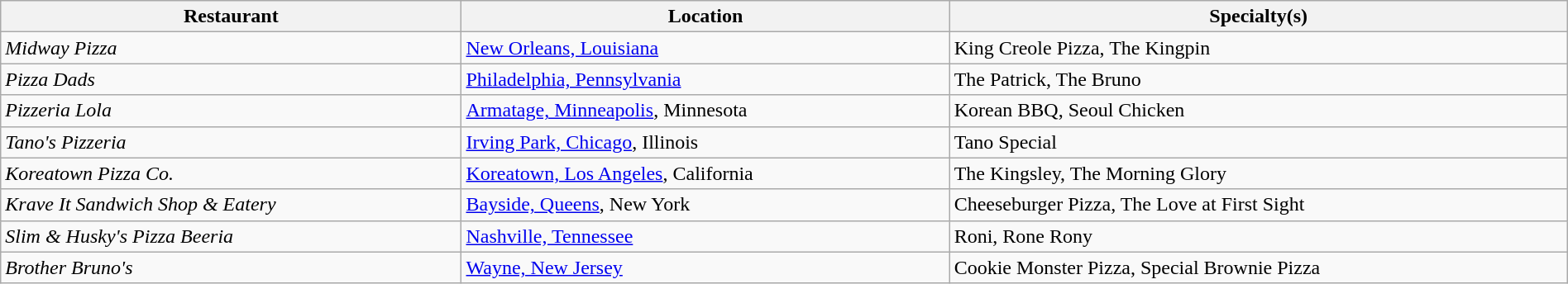<table class="wikitable" style="width:100%;">
<tr>
<th>Restaurant</th>
<th>Location</th>
<th>Specialty(s)</th>
</tr>
<tr>
<td><em>Midway Pizza</em></td>
<td><a href='#'>New Orleans, Louisiana</a></td>
<td>King Creole Pizza, The Kingpin</td>
</tr>
<tr>
<td><em>Pizza Dads</em></td>
<td><a href='#'>Philadelphia, Pennsylvania</a></td>
<td>The Patrick, The Bruno</td>
</tr>
<tr>
<td><em>Pizzeria Lola</em></td>
<td><a href='#'>Armatage, Minneapolis</a>, Minnesota</td>
<td>Korean BBQ, Seoul Chicken</td>
</tr>
<tr>
<td><em>Tano's Pizzeria</em></td>
<td><a href='#'>Irving Park, Chicago</a>, Illinois</td>
<td>Tano Special</td>
</tr>
<tr>
<td><em>Koreatown Pizza Co.</em></td>
<td><a href='#'>Koreatown, Los Angeles</a>, California</td>
<td>The Kingsley, The Morning Glory</td>
</tr>
<tr>
<td><em>Krave It Sandwich Shop & Eatery</em></td>
<td><a href='#'>Bayside, Queens</a>, New York</td>
<td>Cheeseburger Pizza, The Love at First Sight</td>
</tr>
<tr>
<td><em>Slim & Husky's Pizza Beeria </em></td>
<td><a href='#'>Nashville, Tennessee</a></td>
<td>Roni, Rone Rony</td>
</tr>
<tr>
<td><em>Brother Bruno's</em></td>
<td><a href='#'>Wayne, New Jersey</a></td>
<td>Cookie Monster Pizza, Special Brownie Pizza</td>
</tr>
</table>
